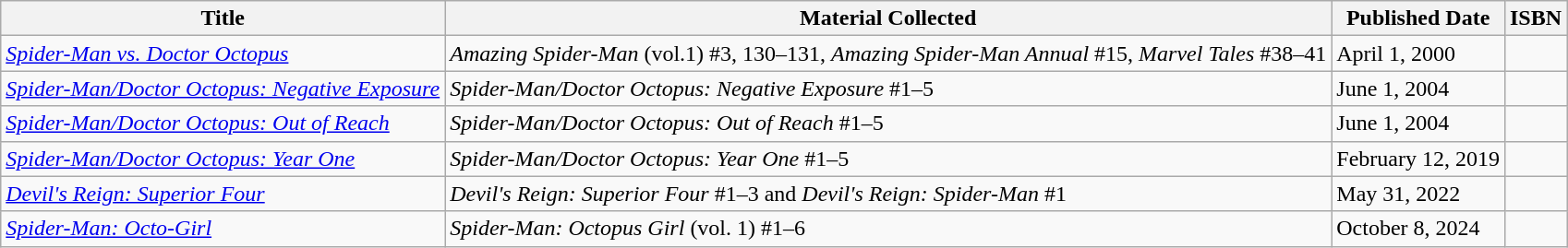<table class="wikitable">
<tr>
<th>Title</th>
<th>Material Collected</th>
<th>Published Date</th>
<th>ISBN</th>
</tr>
<tr>
<td><em><a href='#'>Spider-Man vs. Doctor Octopus</a></em></td>
<td><em>Amazing Spider-Man</em> (vol.1) #3, 130–131, <em>Amazing Spider-Man Annual</em> #15, <em>Marvel Tales</em> #38–41</td>
<td>April 1, 2000</td>
<td></td>
</tr>
<tr>
<td><em><a href='#'>Spider-Man/Doctor Octopus: Negative Exposure</a></em></td>
<td><em>Spider-Man/Doctor Octopus: Negative Exposure</em> #1–5</td>
<td>June 1, 2004</td>
<td></td>
</tr>
<tr>
<td><em><a href='#'>Spider-Man/Doctor Octopus: Out of Reach</a></em></td>
<td><em>Spider-Man/Doctor Octopus: Out of Reach</em> #1–5</td>
<td>June 1, 2004</td>
<td></td>
</tr>
<tr>
<td><em><a href='#'>Spider-Man/Doctor Octopus: Year One</a></em></td>
<td><em>Spider-Man/Doctor Octopus: Year One</em> #1–5</td>
<td>February 12, 2019</td>
<td></td>
</tr>
<tr>
<td><em><a href='#'>Devil's Reign: Superior Four</a></em></td>
<td><em>Devil's Reign: Superior Four</em> #1–3 and <em>Devil's Reign: Spider-Man</em> #1</td>
<td>May 31, 2022</td>
<td></td>
</tr>
<tr>
<td><em><a href='#'>Spider-Man: Octo-Girl</a></em></td>
<td><em>Spider-Man: Octopus Girl</em> (vol. 1) #1–6</td>
<td>October 8, 2024</td>
<td></td>
</tr>
</table>
